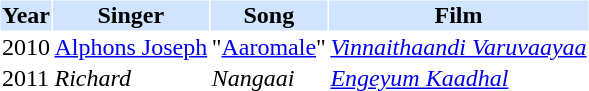<table cellspacing="1" cellpadding="1" border="0">
<tr bgcolor="#d1e4fd">
<th>Year</th>
<th>Singer</th>
<th>Song</th>
<th>Film</th>
</tr>
<tr>
<td>2010</td>
<td><a href='#'>Alphons Joseph</a></td>
<td>"<a href='#'>Aaromale</a>"</td>
<td><em><a href='#'>Vinnaithaandi Varuvaayaa</a></em></td>
</tr>
<tr>
<td>2011</td>
<td><em>Richard</em></td>
<td><em>Nangaai</em></td>
<td><em><a href='#'>Engeyum Kaadhal</a></em></td>
</tr>
</table>
